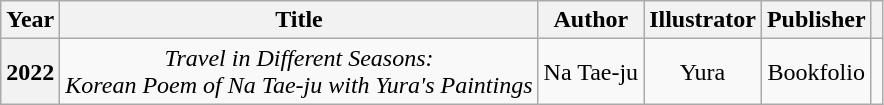<table class="wikitable plainrowheaders" style="text-align:center">
<tr>
<th scope="col">Year</th>
<th scope="col">Title</th>
<th scope="col">Author</th>
<th scope="col">Illustrator</th>
<th scope="col">Publisher</th>
<th scope="col" class="unsortable"></th>
</tr>
<tr>
<th scope="row">2022</th>
<td><em>Travel in Different Seasons:<br>Korean Poem of Na Tae-ju with Yura's Paintings</em></td>
<td>Na Tae-ju</td>
<td>Yura</td>
<td>Bookfolio</td>
<td></td>
</tr>
</table>
